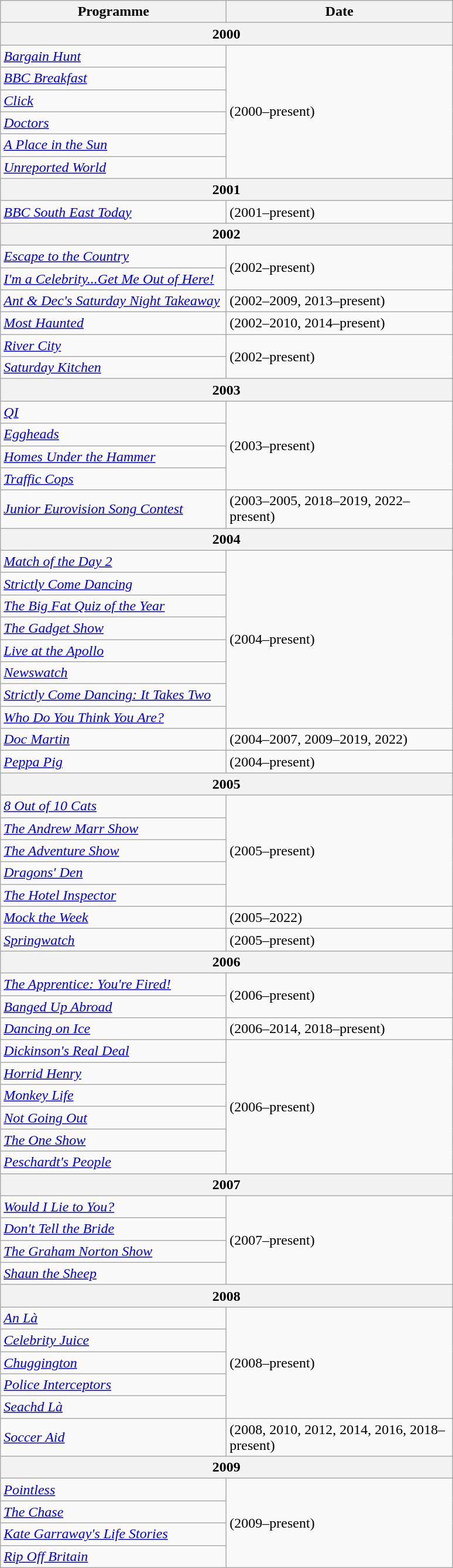<table class="wikitable">
<tr>
<th width=250>Programme</th>
<th width=250>Date</th>
</tr>
<tr>
<th colspan=2>2000</th>
</tr>
<tr>
<td><em><a href='#'>Bargain Hunt</a></em></td>
<td rowspan="6">(2000–present)</td>
</tr>
<tr>
<td><em><a href='#'>BBC Breakfast</a></em></td>
</tr>
<tr>
<td><em><a href='#'>Click</a></em></td>
</tr>
<tr>
<td><em><a href='#'>Doctors</a></em></td>
</tr>
<tr>
<td><em><a href='#'>A Place in the Sun</a></em></td>
</tr>
<tr>
<td><em><a href='#'>Unreported World</a></em></td>
</tr>
<tr>
<th colspan=2>2001</th>
</tr>
<tr>
<td><em><a href='#'>BBC South East Today</a></em></td>
<td>(2001–present)</td>
</tr>
<tr>
<th colspan=2>2002</th>
</tr>
<tr>
<td><em><a href='#'>Escape to the Country</a></em></td>
<td rowspan="2">(2002–present)</td>
</tr>
<tr>
<td><em><a href='#'>I'm a Celebrity...Get Me Out of Here!</a></em></td>
</tr>
<tr>
<td><em><a href='#'>Ant & Dec's Saturday Night Takeaway</a></em></td>
<td>(2002–2009, 2013–present)</td>
</tr>
<tr>
<td><em><a href='#'>Most Haunted</a></em></td>
<td>(2002–2010, 2014–present)</td>
</tr>
<tr>
<td><em><a href='#'>River City</a></em></td>
<td rowspan="2">(2002–present)</td>
</tr>
<tr>
<td><em><a href='#'>Saturday Kitchen</a></em></td>
</tr>
<tr>
<th colspan=2>2003</th>
</tr>
<tr>
<td><em><a href='#'>QI</a></em></td>
<td rowspan="4">(2003–present)</td>
</tr>
<tr>
<td><em><a href='#'>Eggheads</a></em></td>
</tr>
<tr>
<td><em><a href='#'>Homes Under the Hammer</a></em></td>
</tr>
<tr>
<td><em><a href='#'>Traffic Cops</a></em></td>
</tr>
<tr>
<td><em><a href='#'>Junior Eurovision Song Contest</a></em></td>
<td>(2003–2005, 2018–2019, 2022–present)</td>
</tr>
<tr>
<th colspan=2>2004</th>
</tr>
<tr>
<td><em><a href='#'>Match of the Day 2</a></em></td>
<td rowspan="8">(2004–present)</td>
</tr>
<tr>
<td><em><a href='#'>Strictly Come Dancing</a></em></td>
</tr>
<tr>
<td><em><a href='#'>The Big Fat Quiz of the Year</a></em></td>
</tr>
<tr>
<td><em><a href='#'>The Gadget Show</a></em></td>
</tr>
<tr>
<td><em><a href='#'>Live at the Apollo</a></em></td>
</tr>
<tr>
<td><em><a href='#'>Newswatch</a></em></td>
</tr>
<tr>
<td><em><a href='#'>Strictly Come Dancing: It Takes Two</a></em></td>
</tr>
<tr>
<td><em><a href='#'>Who Do You Think You Are?</a></em></td>
</tr>
<tr>
<td><em><a href='#'>Doc Martin</a></em></td>
<td>(2004–2007, 2009–2019, 2022)</td>
</tr>
<tr>
<td><em><a href='#'>Peppa Pig</a></em></td>
<td>(2004–present)</td>
</tr>
<tr>
<th colspan=2>2005</th>
</tr>
<tr>
<td><em><a href='#'>8 Out of 10 Cats</a></em></td>
<td rowspan="5">(2005–present)</td>
</tr>
<tr>
<td><em><a href='#'>The Andrew Marr Show</a></em></td>
</tr>
<tr>
<td><em><a href='#'>The Adventure Show</a></em></td>
</tr>
<tr>
<td><em><a href='#'>Dragons' Den</a></em></td>
</tr>
<tr>
<td><em><a href='#'>The Hotel Inspector</a></em></td>
</tr>
<tr>
<td><em><a href='#'>Mock the Week</a></em></td>
<td>(2005–2022)</td>
</tr>
<tr>
<td><em><a href='#'>Springwatch</a></em></td>
<td>(2005–present)</td>
</tr>
<tr>
<th colspan=2>2006</th>
</tr>
<tr>
<td><em><a href='#'>The Apprentice: You're Fired!</a></em></td>
<td rowspan="2">(2006–present)</td>
</tr>
<tr>
<td><em><a href='#'>Banged Up Abroad</a></em></td>
</tr>
<tr>
<td><em><a href='#'>Dancing on Ice</a></em></td>
<td>(2006–2014, 2018–present)</td>
</tr>
<tr>
<td><em><a href='#'>Dickinson's Real Deal</a></em></td>
<td rowspan="6">(2006–present)</td>
</tr>
<tr>
<td><em><a href='#'>Horrid Henry</a></em></td>
</tr>
<tr>
<td><em><a href='#'>Monkey Life</a></em></td>
</tr>
<tr>
<td><em><a href='#'>Not Going Out</a></em></td>
</tr>
<tr>
<td><em><a href='#'>The One Show</a></em></td>
</tr>
<tr>
<td><em><a href='#'>Peschardt's People</a></em></td>
</tr>
<tr>
<th colspan=2>2007</th>
</tr>
<tr>
<td><em><a href='#'>Would I Lie to You?</a></em></td>
<td rowspan="4">(2007–present)</td>
</tr>
<tr>
<td><em><a href='#'>Don't Tell the Bride</a></em></td>
</tr>
<tr>
<td><em><a href='#'>The Graham Norton Show</a></em></td>
</tr>
<tr>
<td><em><a href='#'>Shaun the Sheep</a></em></td>
</tr>
<tr>
<th colspan=2>2008</th>
</tr>
<tr>
<td><em><a href='#'>An Là</a></em></td>
<td rowspan="5">(2008–present)</td>
</tr>
<tr>
<td><em><a href='#'>Celebrity Juice</a></em></td>
</tr>
<tr>
<td><em><a href='#'>Chuggington</a></em></td>
</tr>
<tr>
<td><em><a href='#'>Police Interceptors</a></em></td>
</tr>
<tr>
<td><em><a href='#'>Seachd Là</a></em></td>
</tr>
<tr>
<td><em><a href='#'>Soccer Aid</a></em></td>
<td>(2008, 2010, 2012, 2014, 2016, 2018–present)</td>
</tr>
<tr>
<th colspan=2>2009</th>
</tr>
<tr>
<td><em><a href='#'>Pointless</a></em></td>
<td rowspan="4">(2009–present)</td>
</tr>
<tr>
<td><em><a href='#'>The Chase</a></em></td>
</tr>
<tr>
<td><em><a href='#'>Kate Garraway's Life Stories</a></em></td>
</tr>
<tr>
<td><em><a href='#'>Rip Off Britain</a></em></td>
</tr>
</table>
